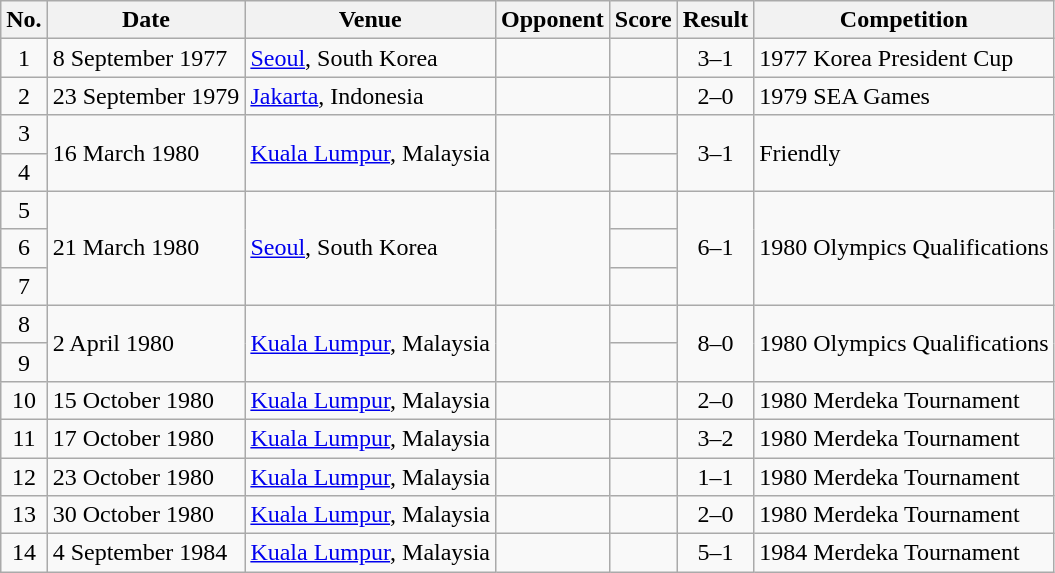<table class="wikitable sortable">
<tr>
<th scope="col">No.</th>
<th scope="col">Date</th>
<th scope="col">Venue</th>
<th scope="col">Opponent</th>
<th scope="col">Score</th>
<th scope="col">Result</th>
<th scope="col">Competition</th>
</tr>
<tr>
<td style="text-align:center">1</td>
<td>8 September 1977</td>
<td><a href='#'>Seoul</a>, South Korea</td>
<td></td>
<td></td>
<td style="text-align:center">3–1</td>
<td>1977 Korea President Cup</td>
</tr>
<tr>
<td style="text-align:center">2</td>
<td>23 September 1979</td>
<td><a href='#'>Jakarta</a>, Indonesia</td>
<td></td>
<td></td>
<td style="text-align:center">2–0</td>
<td>1979 SEA Games</td>
</tr>
<tr>
<td style="text-align:center">3</td>
<td rowspan="2">16 March 1980</td>
<td rowspan="2"><a href='#'>Kuala Lumpur</a>, Malaysia</td>
<td rowspan="2"></td>
<td></td>
<td rowspan="2" style="text-align:center">3–1</td>
<td rowspan="2">Friendly</td>
</tr>
<tr>
<td style="text-align:center">4</td>
<td></td>
</tr>
<tr>
<td style="text-align:center">5</td>
<td rowspan="3">21 March 1980</td>
<td rowspan="3"><a href='#'>Seoul</a>, South Korea</td>
<td rowspan="3"></td>
<td></td>
<td rowspan="3" style="text-align:center">6–1</td>
<td rowspan="3">1980 Olympics Qualifications</td>
</tr>
<tr>
<td style="text-align:center">6</td>
<td></td>
</tr>
<tr>
<td style="text-align:center">7</td>
<td></td>
</tr>
<tr>
<td style="text-align:center">8</td>
<td rowspan="2">2 April 1980</td>
<td rowspan="2"><a href='#'>Kuala Lumpur</a>, Malaysia</td>
<td rowspan="2"></td>
<td></td>
<td rowspan="2" style="text-align:center">8–0</td>
<td rowspan="2">1980 Olympics Qualifications</td>
</tr>
<tr>
<td style="text-align:center">9</td>
<td></td>
</tr>
<tr>
<td style="text-align:center">10</td>
<td>15 October 1980</td>
<td><a href='#'>Kuala Lumpur</a>, Malaysia</td>
<td></td>
<td></td>
<td style="text-align:center">2–0</td>
<td>1980 Merdeka Tournament</td>
</tr>
<tr>
<td style="text-align:center">11</td>
<td>17 October 1980</td>
<td><a href='#'>Kuala Lumpur</a>, Malaysia</td>
<td></td>
<td></td>
<td style="text-align:center">3–2</td>
<td>1980 Merdeka Tournament</td>
</tr>
<tr>
<td style="text-align:center">12</td>
<td>23 October 1980</td>
<td><a href='#'>Kuala Lumpur</a>, Malaysia</td>
<td></td>
<td></td>
<td style="text-align:center">1–1</td>
<td>1980 Merdeka Tournament</td>
</tr>
<tr>
<td style="text-align:center">13</td>
<td>30 October 1980</td>
<td><a href='#'>Kuala Lumpur</a>, Malaysia</td>
<td></td>
<td></td>
<td style="text-align:center">2–0</td>
<td>1980 Merdeka Tournament</td>
</tr>
<tr>
<td style="text-align:center">14</td>
<td>4 September 1984</td>
<td><a href='#'>Kuala Lumpur</a>, Malaysia</td>
<td></td>
<td></td>
<td style="text-align:center">5–1</td>
<td>1984 Merdeka Tournament</td>
</tr>
</table>
